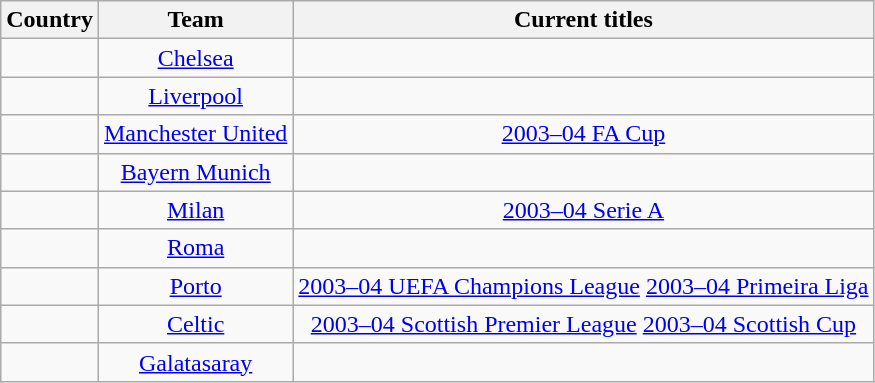<table class="wikitable sortable" style="text-align:center">
<tr>
<th>Country</th>
<th>Team</th>
<th>Current titles</th>
</tr>
<tr>
<td></td>
<td><a href='#'>Chelsea</a></td>
<td></td>
</tr>
<tr>
<td></td>
<td><a href='#'>Liverpool</a></td>
<td></td>
</tr>
<tr>
<td></td>
<td><a href='#'>Manchester United</a></td>
<td><a href='#'>2003–04 FA Cup</a></td>
</tr>
<tr>
<td></td>
<td><a href='#'>Bayern Munich</a></td>
<td></td>
</tr>
<tr>
<td></td>
<td><a href='#'>Milan</a></td>
<td><a href='#'>2003–04 Serie A</a></td>
</tr>
<tr>
<td></td>
<td><a href='#'>Roma</a></td>
<td></td>
</tr>
<tr>
<td></td>
<td><a href='#'>Porto</a></td>
<td><a href='#'>2003–04 UEFA Champions League</a> <a href='#'>2003–04 Primeira Liga</a></td>
</tr>
<tr>
<td></td>
<td><a href='#'>Celtic</a></td>
<td><a href='#'>2003–04 Scottish Premier League</a> <a href='#'>2003–04 Scottish Cup</a></td>
</tr>
<tr>
<td></td>
<td><a href='#'>Galatasaray</a></td>
<td></td>
</tr>
</table>
